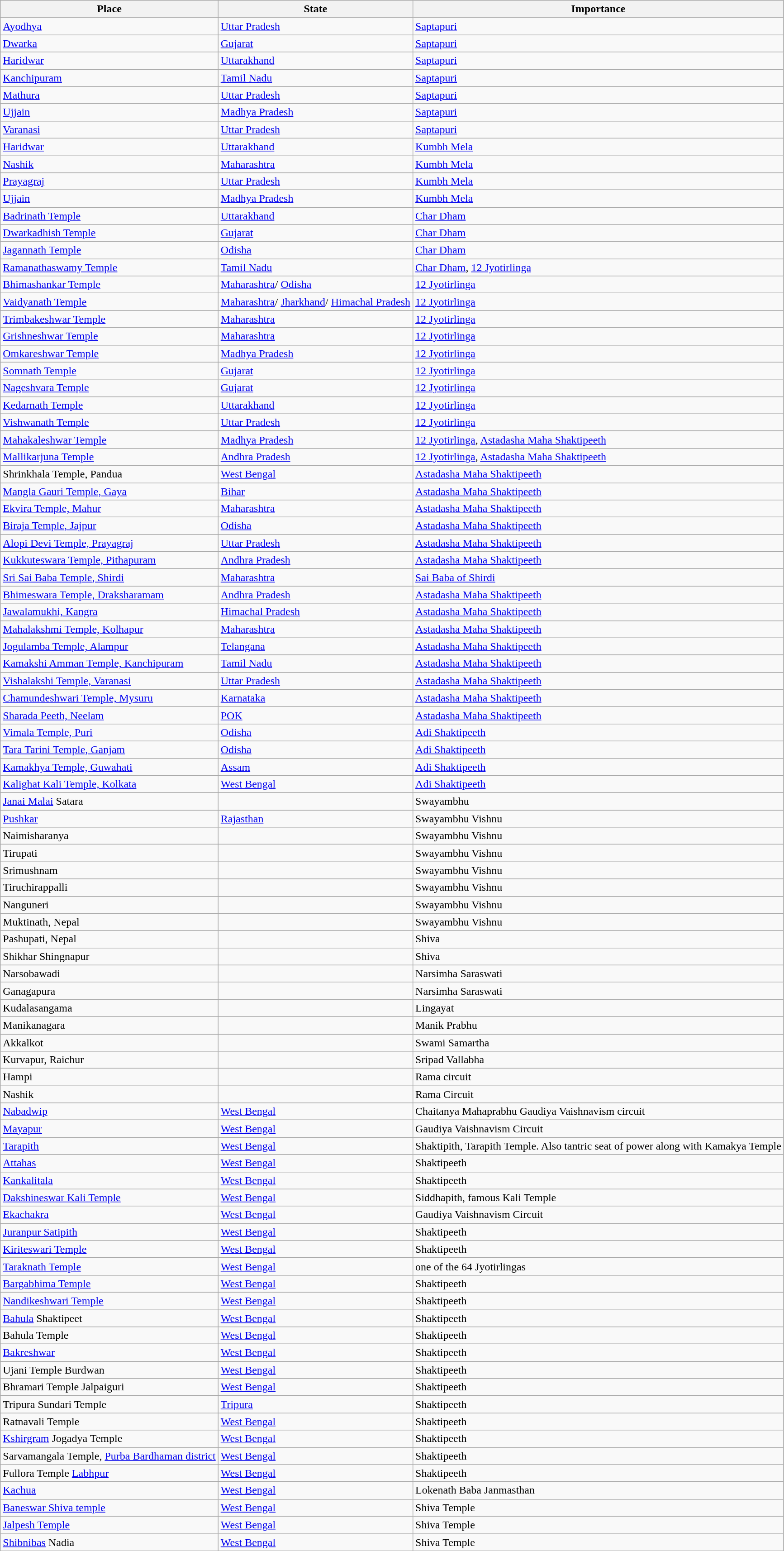<table class="wikitable sortable">
<tr>
<th>Place</th>
<th>State</th>
<th>Importance</th>
</tr>
<tr>
<td><a href='#'>Ayodhya</a></td>
<td><a href='#'>Uttar Pradesh</a></td>
<td><a href='#'>Saptapuri</a></td>
</tr>
<tr>
<td><a href='#'>Dwarka</a></td>
<td><a href='#'>Gujarat</a></td>
<td><a href='#'>Saptapuri</a></td>
</tr>
<tr>
<td><a href='#'>Haridwar</a></td>
<td><a href='#'>Uttarakhand</a></td>
<td><a href='#'>Saptapuri</a></td>
</tr>
<tr>
<td><a href='#'>Kanchipuram</a></td>
<td><a href='#'>Tamil Nadu</a></td>
<td><a href='#'>Saptapuri</a></td>
</tr>
<tr>
<td><a href='#'>Mathura</a></td>
<td><a href='#'>Uttar Pradesh</a></td>
<td><a href='#'>Saptapuri</a></td>
</tr>
<tr>
<td><a href='#'>Ujjain</a></td>
<td><a href='#'>Madhya Pradesh</a></td>
<td><a href='#'>Saptapuri</a></td>
</tr>
<tr>
<td><a href='#'>Varanasi</a></td>
<td><a href='#'>Uttar Pradesh</a></td>
<td><a href='#'>Saptapuri</a></td>
</tr>
<tr>
<td><a href='#'>Haridwar</a></td>
<td><a href='#'>Uttarakhand</a></td>
<td><a href='#'>Kumbh Mela</a></td>
</tr>
<tr>
<td><a href='#'>Nashik</a></td>
<td><a href='#'>Maharashtra</a></td>
<td><a href='#'>Kumbh Mela</a></td>
</tr>
<tr>
<td><a href='#'>Prayagraj</a></td>
<td><a href='#'>Uttar Pradesh</a></td>
<td><a href='#'>Kumbh Mela</a></td>
</tr>
<tr>
<td><a href='#'>Ujjain</a></td>
<td><a href='#'>Madhya Pradesh</a></td>
<td><a href='#'>Kumbh Mela</a></td>
</tr>
<tr>
<td><a href='#'>Badrinath Temple</a></td>
<td><a href='#'>Uttarakhand</a></td>
<td><a href='#'>Char Dham</a></td>
</tr>
<tr>
<td><a href='#'>Dwarkadhish Temple</a></td>
<td><a href='#'>Gujarat</a></td>
<td><a href='#'>Char Dham</a></td>
</tr>
<tr>
<td><a href='#'>Jagannath Temple</a></td>
<td><a href='#'>Odisha</a></td>
<td><a href='#'>Char Dham</a></td>
</tr>
<tr>
<td><a href='#'>Ramanathaswamy Temple</a></td>
<td><a href='#'>Tamil Nadu</a></td>
<td><a href='#'>Char Dham</a>, <a href='#'>12 Jyotirlinga</a></td>
</tr>
<tr>
<td><a href='#'>Bhimashankar Temple</a></td>
<td><a href='#'>Maharashtra</a>/ <a href='#'>Odisha</a></td>
<td><a href='#'>12 Jyotirlinga</a></td>
</tr>
<tr>
<td><a href='#'>Vaidyanath Temple</a></td>
<td><a href='#'>Maharashtra</a>/ <a href='#'>Jharkhand</a>/ <a href='#'>Himachal Pradesh</a></td>
<td><a href='#'>12 Jyotirlinga</a></td>
</tr>
<tr>
<td><a href='#'>Trimbakeshwar Temple</a></td>
<td><a href='#'>Maharashtra</a></td>
<td><a href='#'>12 Jyotirlinga</a></td>
</tr>
<tr>
<td><a href='#'>Grishneshwar Temple</a></td>
<td><a href='#'>Maharashtra</a></td>
<td><a href='#'>12 Jyotirlinga</a></td>
</tr>
<tr>
<td><a href='#'>Omkareshwar Temple</a></td>
<td><a href='#'>Madhya Pradesh</a></td>
<td><a href='#'>12 Jyotirlinga</a></td>
</tr>
<tr>
<td><a href='#'>Somnath Temple</a></td>
<td><a href='#'>Gujarat</a></td>
<td><a href='#'>12 Jyotirlinga</a></td>
</tr>
<tr>
<td><a href='#'>Nageshvara Temple</a></td>
<td><a href='#'>Gujarat</a></td>
<td><a href='#'>12 Jyotirlinga</a></td>
</tr>
<tr>
<td><a href='#'>Kedarnath Temple</a></td>
<td><a href='#'>Uttarakhand</a></td>
<td><a href='#'>12 Jyotirlinga</a></td>
</tr>
<tr>
<td><a href='#'>Vishwanath Temple</a></td>
<td><a href='#'>Uttar Pradesh</a></td>
<td><a href='#'>12 Jyotirlinga</a></td>
</tr>
<tr>
<td><a href='#'>Mahakaleshwar Temple</a></td>
<td><a href='#'>Madhya Pradesh</a></td>
<td><a href='#'>12 Jyotirlinga</a>, <a href='#'>Astadasha Maha Shaktipeeth</a></td>
</tr>
<tr>
<td><a href='#'>Mallikarjuna Temple</a></td>
<td><a href='#'>Andhra Pradesh</a></td>
<td><a href='#'>12 Jyotirlinga</a>, <a href='#'>Astadasha Maha Shaktipeeth</a></td>
</tr>
<tr>
<td>Shrinkhala Temple, Pandua</td>
<td><a href='#'>West Bengal</a></td>
<td><a href='#'>Astadasha Maha Shaktipeeth</a></td>
</tr>
<tr>
<td><a href='#'>Mangla Gauri Temple, Gaya</a></td>
<td><a href='#'>Bihar</a></td>
<td><a href='#'>Astadasha Maha Shaktipeeth</a></td>
</tr>
<tr>
<td><a href='#'>Ekvira Temple, Mahur</a></td>
<td><a href='#'>Maharashtra</a></td>
<td><a href='#'>Astadasha Maha Shaktipeeth</a></td>
</tr>
<tr>
<td><a href='#'>Biraja Temple, Jajpur</a></td>
<td><a href='#'>Odisha</a></td>
<td><a href='#'>Astadasha Maha Shaktipeeth</a></td>
</tr>
<tr>
<td><a href='#'>Alopi Devi Temple, Prayagraj</a></td>
<td><a href='#'>Uttar Pradesh</a></td>
<td><a href='#'>Astadasha Maha Shaktipeeth</a></td>
</tr>
<tr>
<td><a href='#'>Kukkuteswara Temple, Pithapuram</a></td>
<td><a href='#'>Andhra Pradesh</a></td>
<td><a href='#'>Astadasha Maha Shaktipeeth</a></td>
</tr>
<tr>
<td><a href='#'>Sri Sai Baba Temple, Shirdi</a></td>
<td><a href='#'>Maharashtra</a></td>
<td><a href='#'>Sai Baba of Shirdi</a></td>
</tr>
<tr>
<td><a href='#'>Bhimeswara Temple, Draksharamam</a></td>
<td><a href='#'>Andhra Pradesh</a></td>
<td><a href='#'>Astadasha Maha Shaktipeeth</a></td>
</tr>
<tr>
<td><a href='#'>Jawalamukhi, Kangra</a></td>
<td><a href='#'>Himachal Pradesh</a></td>
<td><a href='#'>Astadasha Maha Shaktipeeth</a></td>
</tr>
<tr>
<td><a href='#'>Mahalakshmi Temple, Kolhapur</a></td>
<td><a href='#'>Maharashtra</a></td>
<td><a href='#'>Astadasha Maha Shaktipeeth</a></td>
</tr>
<tr>
<td><a href='#'>Jogulamba Temple, Alampur</a></td>
<td><a href='#'>Telangana</a></td>
<td><a href='#'>Astadasha Maha Shaktipeeth</a></td>
</tr>
<tr>
<td><a href='#'>Kamakshi Amman Temple, Kanchipuram</a></td>
<td><a href='#'>Tamil Nadu</a></td>
<td><a href='#'>Astadasha Maha Shaktipeeth</a></td>
</tr>
<tr>
<td><a href='#'>Vishalakshi Temple, Varanasi</a></td>
<td><a href='#'>Uttar Pradesh</a></td>
<td><a href='#'>Astadasha Maha Shaktipeeth</a></td>
</tr>
<tr>
<td><a href='#'>Chamundeshwari Temple, Mysuru</a></td>
<td><a href='#'>Karnataka</a></td>
<td><a href='#'>Astadasha Maha Shaktipeeth</a></td>
</tr>
<tr>
<td><a href='#'>Sharada Peeth, Neelam</a></td>
<td><a href='#'>POK</a></td>
<td><a href='#'>Astadasha Maha Shaktipeeth</a></td>
</tr>
<tr>
<td><a href='#'>Vimala Temple, Puri</a></td>
<td><a href='#'>Odisha</a></td>
<td><a href='#'>Adi Shaktipeeth</a></td>
</tr>
<tr>
<td><a href='#'>Tara Tarini Temple, Ganjam</a></td>
<td><a href='#'>Odisha</a></td>
<td><a href='#'>Adi Shaktipeeth</a></td>
</tr>
<tr>
<td><a href='#'>Kamakhya Temple, Guwahati</a></td>
<td><a href='#'>Assam</a></td>
<td><a href='#'>Adi Shaktipeeth</a></td>
</tr>
<tr>
<td><a href='#'>Kalighat Kali Temple, Kolkata</a></td>
<td><a href='#'>West Bengal</a></td>
<td><a href='#'>Adi Shaktipeeth</a></td>
</tr>
<tr>
<td><a href='#'>Janai Malai</a> Satara</td>
<td></td>
<td>Swayambhu</td>
</tr>
<tr>
<td><a href='#'>Pushkar</a></td>
<td><a href='#'>Rajasthan</a></td>
<td>Swayambhu Vishnu</td>
</tr>
<tr>
<td>Naimisharanya</td>
<td></td>
<td>Swayambhu Vishnu</td>
</tr>
<tr>
<td>Tirupati</td>
<td></td>
<td>Swayambhu Vishnu</td>
</tr>
<tr>
<td>Srimushnam</td>
<td></td>
<td>Swayambhu Vishnu</td>
</tr>
<tr>
<td>Tiruchirappalli</td>
<td></td>
<td>Swayambhu Vishnu</td>
</tr>
<tr>
<td>Nanguneri</td>
<td></td>
<td>Swayambhu Vishnu</td>
</tr>
<tr>
<td>Muktinath, Nepal</td>
<td></td>
<td>Swayambhu Vishnu</td>
</tr>
<tr>
<td>Pashupati, Nepal</td>
<td></td>
<td>Shiva</td>
</tr>
<tr>
<td>Shikhar Shingnapur</td>
<td></td>
<td>Shiva</td>
</tr>
<tr>
<td>Narsobawadi</td>
<td></td>
<td>Narsimha Saraswati</td>
</tr>
<tr>
<td>Ganagapura</td>
<td></td>
<td>Narsimha Saraswati</td>
</tr>
<tr>
<td>Kudalasangama</td>
<td></td>
<td>Lingayat</td>
</tr>
<tr>
<td>Manikanagara</td>
<td></td>
<td>Manik Prabhu</td>
</tr>
<tr>
<td>Akkalkot</td>
<td></td>
<td>Swami Samartha</td>
</tr>
<tr>
<td>Kurvapur, Raichur</td>
<td></td>
<td>Sripad Vallabha</td>
</tr>
<tr>
<td>Hampi</td>
<td></td>
<td>Rama circuit</td>
</tr>
<tr>
<td>Nashik</td>
<td></td>
<td>Rama Circuit</td>
</tr>
<tr>
<td><a href='#'>Nabadwip</a></td>
<td><a href='#'>West Bengal</a></td>
<td>Chaitanya Mahaprabhu Gaudiya Vaishnavism circuit</td>
</tr>
<tr>
<td><a href='#'>Mayapur</a></td>
<td><a href='#'>West Bengal</a></td>
<td>Gaudiya Vaishnavism Circuit</td>
</tr>
<tr>
<td><a href='#'>Tarapith</a></td>
<td><a href='#'>West Bengal</a></td>
<td>Shaktipith, Tarapith Temple. Also tantric seat of power along with Kamakya Temple</td>
</tr>
<tr>
<td><a href='#'>Attahas</a></td>
<td><a href='#'>West Bengal</a></td>
<td>Shaktipeeth</td>
</tr>
<tr>
<td><a href='#'>Kankalitala</a></td>
<td><a href='#'>West Bengal</a></td>
<td>Shaktipeeth</td>
</tr>
<tr>
<td><a href='#'>Dakshineswar Kali Temple</a></td>
<td><a href='#'>West Bengal</a></td>
<td>Siddhapith, famous Kali Temple</td>
</tr>
<tr>
<td><a href='#'>Ekachakra</a></td>
<td><a href='#'>West Bengal</a></td>
<td>Gaudiya Vaishnavism Circuit</td>
</tr>
<tr>
<td><a href='#'>Juranpur Satipith</a></td>
<td><a href='#'>West Bengal</a></td>
<td>Shaktipeeth</td>
</tr>
<tr>
<td><a href='#'>Kiriteswari Temple</a></td>
<td><a href='#'>West Bengal</a></td>
<td>Shaktipeeth</td>
</tr>
<tr>
<td><a href='#'>Taraknath Temple</a></td>
<td><a href='#'>West Bengal</a></td>
<td>one of the 64 Jyotirlingas</td>
</tr>
<tr>
<td><a href='#'>Bargabhima Temple</a></td>
<td><a href='#'>West Bengal</a></td>
<td>Shaktipeeth</td>
</tr>
<tr>
<td><a href='#'>Nandikeshwari Temple</a></td>
<td><a href='#'>West Bengal</a></td>
<td>Shaktipeeth</td>
</tr>
<tr>
<td><a href='#'>Bahula</a> Shaktipeet</td>
<td><a href='#'>West Bengal</a></td>
<td>Shaktipeeth</td>
</tr>
<tr>
<td>Bahula Temple</td>
<td><a href='#'>West Bengal</a></td>
<td>Shaktipeeth</td>
</tr>
<tr>
<td><a href='#'>Bakreshwar</a></td>
<td><a href='#'>West Bengal</a></td>
<td>Shaktipeeth</td>
</tr>
<tr>
<td>Ujani Temple Burdwan</td>
<td><a href='#'>West Bengal</a></td>
<td>Shaktipeeth</td>
</tr>
<tr>
<td>Bhramari Temple Jalpaiguri</td>
<td><a href='#'>West Bengal</a></td>
<td>Shaktipeeth</td>
</tr>
<tr>
<td>Tripura Sundari Temple</td>
<td><a href='#'>Tripura</a></td>
<td>Shaktipeeth</td>
</tr>
<tr>
<td>Ratnavali Temple</td>
<td><a href='#'>West Bengal</a></td>
<td>Shaktipeeth</td>
</tr>
<tr>
<td><a href='#'>Kshirgram</a> Jogadya Temple</td>
<td><a href='#'>West Bengal</a></td>
<td>Shaktipeeth</td>
</tr>
<tr>
<td>Sarvamangala Temple, <a href='#'>Purba Bardhaman district</a></td>
<td><a href='#'>West Bengal</a></td>
<td>Shaktipeeth</td>
</tr>
<tr>
<td>Fullora Temple <a href='#'>Labhpur</a></td>
<td><a href='#'>West Bengal</a></td>
<td>Shaktipeeth</td>
</tr>
<tr>
<td><a href='#'>Kachua</a></td>
<td><a href='#'>West Bengal</a></td>
<td>Lokenath Baba Janmasthan</td>
</tr>
<tr>
<td><a href='#'>Baneswar Shiva temple</a></td>
<td><a href='#'>West Bengal</a></td>
<td>Shiva Temple</td>
</tr>
<tr>
<td><a href='#'>Jalpesh Temple</a></td>
<td><a href='#'>West Bengal</a></td>
<td>Shiva Temple</td>
</tr>
<tr>
<td><a href='#'>Shibnibas</a> Nadia</td>
<td><a href='#'>West Bengal</a></td>
<td>Shiva Temple</td>
</tr>
</table>
